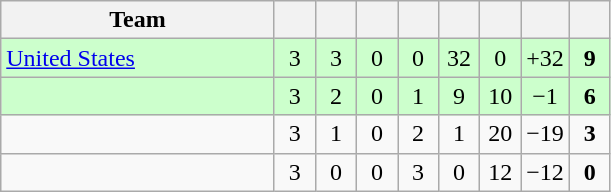<table class="wikitable" style="text-align: center;">
<tr>
<th width="175">Team</th>
<th width="20"></th>
<th width="20"></th>
<th width="20"></th>
<th width="20"></th>
<th width="20"></th>
<th width="20"></th>
<th width="20"></th>
<th width="20"></th>
</tr>
<tr style="background:#ccffcc;">
<td align=left> <a href='#'>United States</a></td>
<td>3</td>
<td>3</td>
<td>0</td>
<td>0</td>
<td>32</td>
<td>0</td>
<td>+32</td>
<td><strong>9</strong></td>
</tr>
<tr style="background:#ccffcc;">
<td align=left></td>
<td>3</td>
<td>2</td>
<td>0</td>
<td>1</td>
<td>9</td>
<td>10</td>
<td>−1</td>
<td><strong>6</strong></td>
</tr>
<tr>
<td align=left></td>
<td>3</td>
<td>1</td>
<td>0</td>
<td>2</td>
<td>1</td>
<td>20</td>
<td>−19</td>
<td><strong>3</strong></td>
</tr>
<tr>
<td align=left></td>
<td>3</td>
<td>0</td>
<td>0</td>
<td>3</td>
<td>0</td>
<td>12</td>
<td>−12</td>
<td><strong>0</strong></td>
</tr>
</table>
